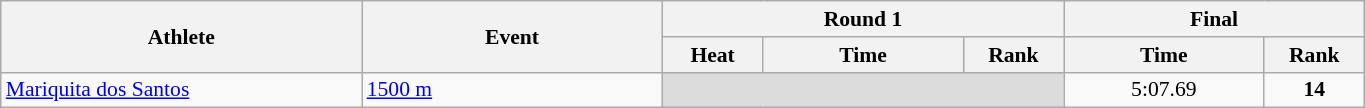<table class="wikitable" width="72%" style="text-align:center; font-size:90%">
<tr>
<th rowspan="2" width="18%">Athlete</th>
<th rowspan="2" width="15%">Event</th>
<th colspan="3" width="20%">Round 1</th>
<th colspan="2" width="15%">Final</th>
</tr>
<tr>
<th width="5%">Heat</th>
<th width="10%">Time</th>
<th>Rank</th>
<th width="10%">Time</th>
<th>Rank</th>
</tr>
<tr>
<td align="left"><a href='#'>Mariquita dos Santos</a></td>
<td align="left"><a href='#'>1500 m</a></td>
<td colspan=3 bgcolor=#DCDCDC></td>
<td>5:07.69</td>
<td><strong>14</strong></td>
</tr>
</table>
